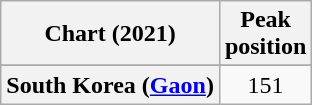<table class="wikitable sortable plainrowheaders" style="text-align:center">
<tr>
<th scope="col">Chart (2021)</th>
<th scope="col">Peak<br>position</th>
</tr>
<tr>
</tr>
<tr>
<th scope="row">South Korea (<a href='#'>Gaon</a>)</th>
<td>151</td>
</tr>
</table>
